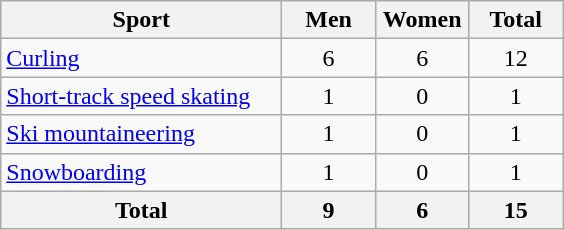<table class="wikitable sortable" style="text-align:center;">
<tr>
<th width=180>Sport</th>
<th width=55>Men</th>
<th width=55>Women</th>
<th width=55>Total</th>
</tr>
<tr>
<td align=left><a href='#'>Curling</a></td>
<td>6</td>
<td>6</td>
<td>12</td>
</tr>
<tr>
<td align=left><a href='#'>Short-track speed skating</a></td>
<td>1</td>
<td>0</td>
<td>1</td>
</tr>
<tr>
<td align=left><a href='#'>Ski mountaineering</a></td>
<td>1</td>
<td>0</td>
<td>1</td>
</tr>
<tr>
<td align=left><a href='#'>Snowboarding</a></td>
<td>1</td>
<td>0</td>
<td>1</td>
</tr>
<tr>
<th>Total</th>
<th>9</th>
<th>6</th>
<th>15</th>
</tr>
</table>
